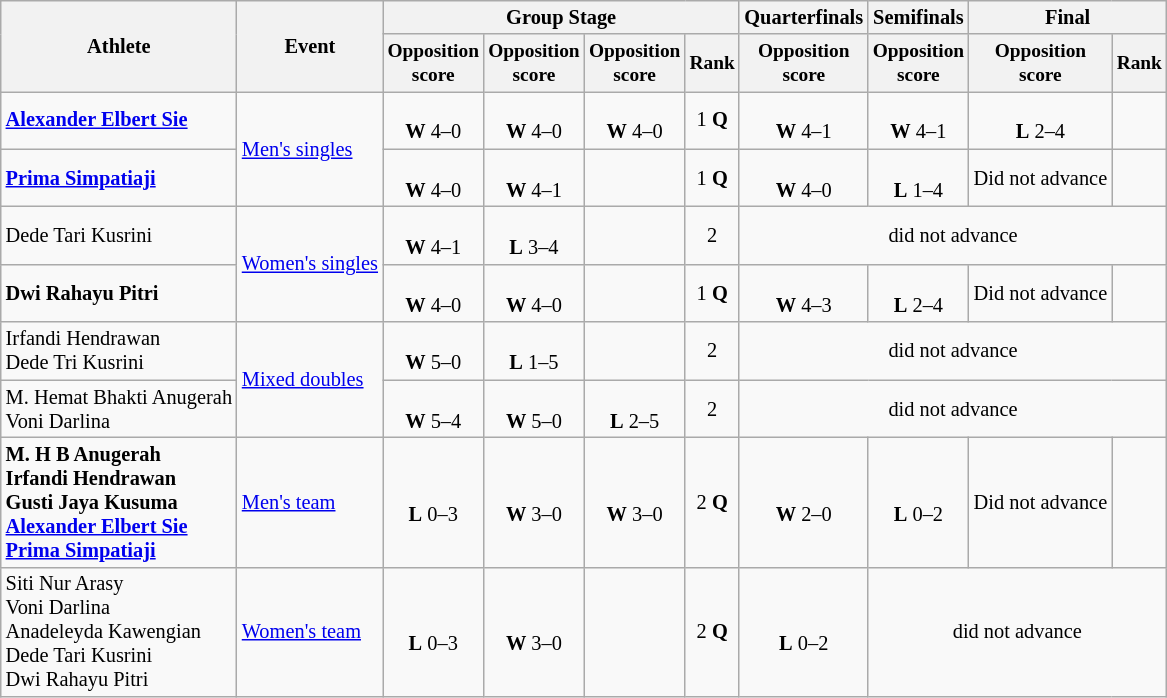<table class=wikitable style=font-size:85%;text-align:center>
<tr>
<th rowspan=2>Athlete</th>
<th rowspan=2>Event</th>
<th colspan=4>Group Stage</th>
<th>Quarterfinals</th>
<th>Semifinals</th>
<th colspan=2>Final</th>
</tr>
<tr style="font-size:95%">
<th>Opposition<br> score</th>
<th>Opposition<br> score</th>
<th>Opposition<br> score</th>
<th>Rank</th>
<th>Opposition<br> score</th>
<th>Opposition<br> score</th>
<th>Opposition<br> score</th>
<th>Rank</th>
</tr>
<tr>
<td align=left><strong><a href='#'>Alexander Elbert Sie</a></strong></td>
<td align=left rowspan=2><a href='#'>Men's singles</a></td>
<td><br><strong>W</strong> 4–0</td>
<td><br><strong>W</strong> 4–0</td>
<td><br><strong>W</strong> 4–0</td>
<td>1 <strong>Q</strong></td>
<td><br><strong>W</strong> 4–1</td>
<td><br><strong>W</strong> 4–1</td>
<td><br><strong>L</strong> 2–4</td>
<td></td>
</tr>
<tr>
<td align=left><strong><a href='#'>Prima Simpatiaji</a></strong></td>
<td><br><strong>W</strong> 4–0</td>
<td><br><strong>W</strong> 4–1</td>
<td></td>
<td>1 <strong>Q</strong></td>
<td><br><strong>W</strong> 4–0</td>
<td><br><strong>L</strong> 1–4</td>
<td>Did not advance</td>
<td></td>
</tr>
<tr>
<td align=left>Dede Tari Kusrini</td>
<td align=left rowspan=2><a href='#'>Women's singles</a></td>
<td><br><strong>W</strong> 4–1</td>
<td><br><strong>L</strong> 3–4</td>
<td></td>
<td>2</td>
<td colspan=4>did not advance</td>
</tr>
<tr>
<td align=left><strong>Dwi Rahayu Pitri</strong></td>
<td><br><strong>W</strong> 4–0</td>
<td><br><strong>W</strong> 4–0</td>
<td></td>
<td>1 <strong>Q</strong></td>
<td><br><strong>W</strong> 4–3</td>
<td><br><strong>L</strong> 2–4</td>
<td>Did not advance</td>
<td></td>
</tr>
<tr>
<td align=left>Irfandi Hendrawan<br>Dede Tri Kusrini</td>
<td align=left rowspan=2><a href='#'>Mixed doubles</a></td>
<td><br><strong>W</strong> 5–0</td>
<td><br><strong>L</strong> 1–5</td>
<td></td>
<td>2</td>
<td colspan=4>did not advance</td>
</tr>
<tr>
<td align=left>M. Hemat Bhakti Anugerah<br>Voni Darlina</td>
<td><br><strong>W</strong> 5–4</td>
<td><br><strong>W</strong> 5–0</td>
<td><br><strong>L</strong> 2–5</td>
<td>2</td>
<td colspan=4>did not advance</td>
</tr>
<tr>
<td align=left><strong>M. H B Anugerah<br>Irfandi Hendrawan<br>Gusti Jaya Kusuma<br><a href='#'>Alexander Elbert Sie</a><br><a href='#'>Prima Simpatiaji</a></strong></td>
<td align=left><a href='#'>Men's team</a></td>
<td><br><strong>L</strong> 0–3</td>
<td><br><strong>W</strong> 3–0</td>
<td><br><strong>W</strong> 3–0</td>
<td>2 <strong>Q</strong></td>
<td><br><strong>W</strong> 2–0</td>
<td><br><strong>L</strong> 0–2</td>
<td>Did not advance</td>
<td></td>
</tr>
<tr>
<td align=left>Siti Nur Arasy<br>Voni Darlina<br>Anadeleyda Kawengian<br>Dede Tari Kusrini<br>Dwi Rahayu Pitri</td>
<td align=left><a href='#'>Women's team</a></td>
<td><br><strong>L</strong> 0–3</td>
<td><br><strong>W</strong> 3–0</td>
<td></td>
<td>2 <strong>Q</strong></td>
<td><br><strong>L</strong> 0–2</td>
<td colspan=3>did not advance</td>
</tr>
</table>
